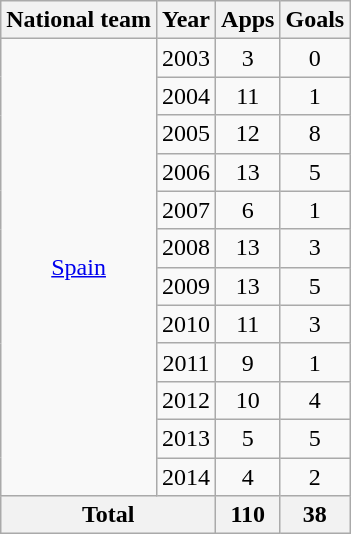<table class=wikitable style=text-align:center>
<tr>
<th>National team</th>
<th>Year</th>
<th>Apps</th>
<th>Goals</th>
</tr>
<tr>
<td rowspan=12><a href='#'>Spain</a></td>
<td>2003</td>
<td>3</td>
<td>0</td>
</tr>
<tr>
<td>2004</td>
<td>11</td>
<td>1</td>
</tr>
<tr>
<td>2005</td>
<td>12</td>
<td>8</td>
</tr>
<tr>
<td>2006</td>
<td>13</td>
<td>5</td>
</tr>
<tr>
<td>2007</td>
<td>6</td>
<td>1</td>
</tr>
<tr>
<td>2008</td>
<td>13</td>
<td>3</td>
</tr>
<tr>
<td>2009</td>
<td>13</td>
<td>5</td>
</tr>
<tr>
<td>2010</td>
<td>11</td>
<td>3</td>
</tr>
<tr>
<td>2011</td>
<td>9</td>
<td>1</td>
</tr>
<tr>
<td>2012</td>
<td>10</td>
<td>4</td>
</tr>
<tr>
<td>2013</td>
<td>5</td>
<td>5</td>
</tr>
<tr>
<td>2014</td>
<td>4</td>
<td>2</td>
</tr>
<tr>
<th colspan=2>Total</th>
<th>110</th>
<th>38</th>
</tr>
</table>
